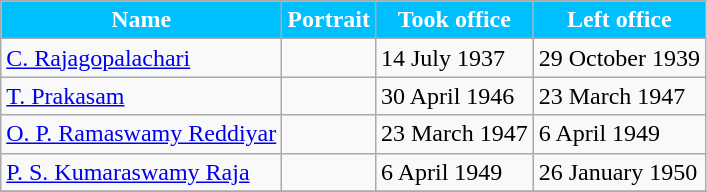<table class="wikitable">
<tr>
<th Style="background-color:#00BFFF; color:white">Name</th>
<th Style="background-color:#00BFFF; color:white">Portrait</th>
<th Style="background-color:#00BFFF; color:white">Took office</th>
<th Style="background-color:#00BFFF; color:white">Left office</th>
</tr>
<tr>
<td><a href='#'>C. Rajagopalachari</a></td>
<td></td>
<td>14 July 1937</td>
<td>29 October 1939</td>
</tr>
<tr>
<td><a href='#'>T. Prakasam</a></td>
<td></td>
<td>30 April 1946</td>
<td>23 March 1947</td>
</tr>
<tr>
<td><a href='#'>O. P. Ramaswamy Reddiyar</a></td>
<td></td>
<td>23 March 1947</td>
<td>6 April 1949</td>
</tr>
<tr>
<td><a href='#'>P. S. Kumaraswamy Raja</a></td>
<td></td>
<td>6 April 1949</td>
<td>26 January 1950</td>
</tr>
<tr>
</tr>
</table>
